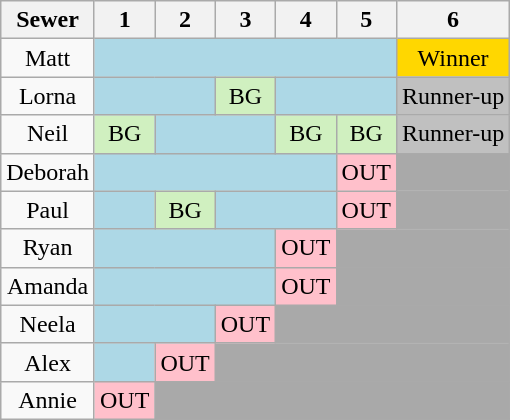<table class="wikitable" style="text-align:center">
<tr>
<th>Sewer</th>
<th>1</th>
<th>2</th>
<th>3</th>
<th>4</th>
<th>5</th>
<th>6</th>
</tr>
<tr>
<td>Matt</td>
<td colspan="5" style="background:Lightblue;"></td>
<td style="background:Gold;">Winner</td>
</tr>
<tr>
<td>Lorna</td>
<td colspan="2" style="background:Lightblue;"></td>
<td style="background:#d0f0c0;">BG</td>
<td colspan="2" style="background:Lightblue;"></td>
<td style="background:silver;">Runner-up</td>
</tr>
<tr>
<td>Neil</td>
<td style="background:#d0f0c0;">BG</td>
<td colspan="2" style="background:Lightblue;"></td>
<td style="background:#d0f0c0;">BG</td>
<td style="background:#d0f0c0;">BG</td>
<td style="background:silver;">Runner-up</td>
</tr>
<tr>
<td>Deborah</td>
<td colspan="4" style="background:Lightblue;"></td>
<td style="background:Pink;">OUT</td>
<td colspan="1" style="background:darkgrey;"></td>
</tr>
<tr>
<td>Paul</td>
<td style="background:Lightblue;"></td>
<td style="background:#d0f0c0;">BG</td>
<td colspan="2" style="background:Lightblue;"></td>
<td style="background:Pink;">OUT</td>
<td colspan="1" style="background:darkgrey;"></td>
</tr>
<tr>
<td>Ryan</td>
<td colspan="3" style="background:Lightblue;"></td>
<td style="background:Pink;">OUT</td>
<td colspan="2" style="background:darkgrey;"></td>
</tr>
<tr>
<td>Amanda</td>
<td colspan="3" style="background:Lightblue;"></td>
<td style="background:Pink;">OUT</td>
<td colspan="2" style="background:darkgrey;"></td>
</tr>
<tr>
<td>Neela</td>
<td colspan="2" style="background:Lightblue;"></td>
<td style="background:Pink;">OUT</td>
<td colspan="3" style="background:darkgrey;"></td>
</tr>
<tr>
<td>Alex</td>
<td style="background:Lightblue;"></td>
<td style="background:Pink;">OUT</td>
<td colspan="4" style="background:darkgrey;"></td>
</tr>
<tr>
<td>Annie</td>
<td style="background:Pink;">OUT</td>
<td colspan="5" style="background:darkgrey;"></td>
</tr>
</table>
